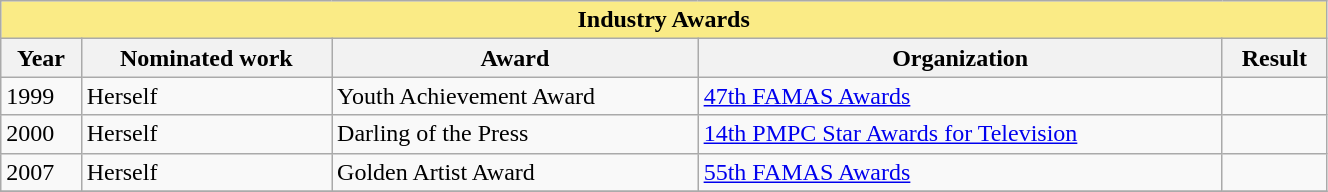<table width="70%" class="wikitable sortable">
<tr>
<th colspan="5" - style="background:#FAEB86;" align="center">Industry Awards</th>
</tr>
<tr>
<th>Year</th>
<th>Nominated work</th>
<th>Award</th>
<th>Organization</th>
<th>Result</th>
</tr>
<tr>
<td>1999</td>
<td>Herself</td>
<td>Youth Achievement Award</td>
<td><a href='#'>47th FAMAS Awards</a></td>
<td></td>
</tr>
<tr>
<td>2000</td>
<td>Herself</td>
<td>Darling of the Press</td>
<td><a href='#'>14th PMPC Star Awards for Television</a></td>
<td></td>
</tr>
<tr>
<td>2007</td>
<td>Herself</td>
<td>Golden Artist Award</td>
<td><a href='#'>55th FAMAS Awards</a></td>
<td></td>
</tr>
<tr>
</tr>
</table>
